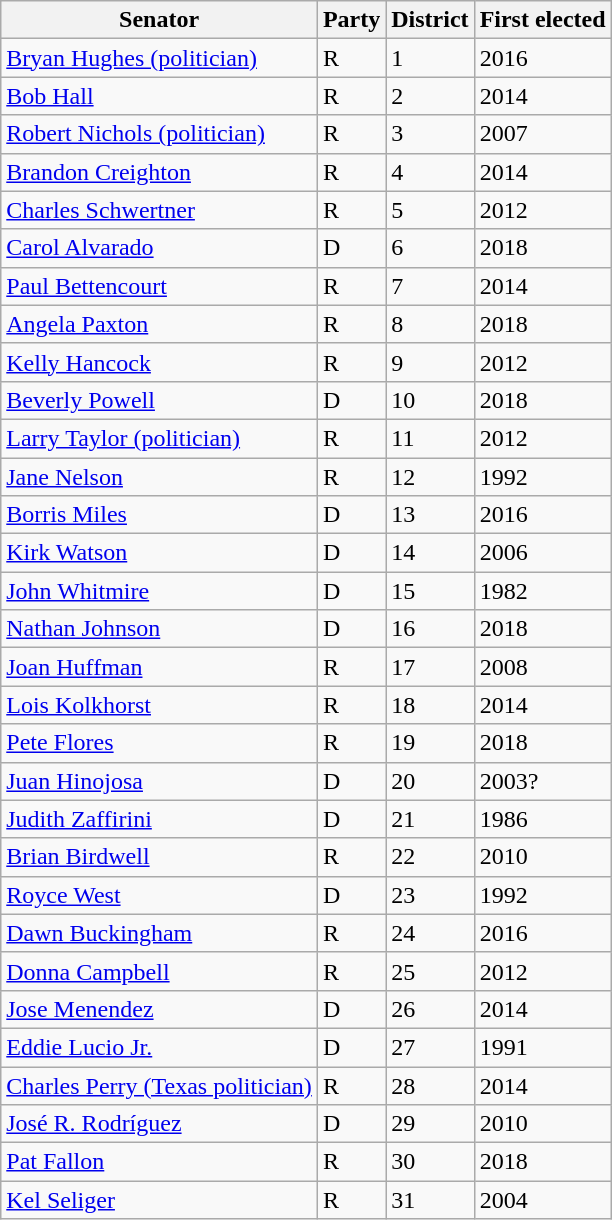<table class="wikitable">
<tr>
<th>Senator</th>
<th>Party</th>
<th>District</th>
<th>First elected</th>
</tr>
<tr>
<td><a href='#'>Bryan Hughes (politician)</a></td>
<td>R</td>
<td>1</td>
<td>2016</td>
</tr>
<tr>
<td><a href='#'>Bob Hall</a></td>
<td>R</td>
<td>2</td>
<td>2014</td>
</tr>
<tr>
<td><a href='#'>Robert Nichols (politician)</a></td>
<td>R</td>
<td>3</td>
<td>2007</td>
</tr>
<tr>
<td><a href='#'>Brandon Creighton</a></td>
<td>R</td>
<td>4</td>
<td>2014</td>
</tr>
<tr>
<td><a href='#'>Charles Schwertner</a></td>
<td>R</td>
<td>5</td>
<td>2012</td>
</tr>
<tr>
<td><a href='#'>Carol Alvarado</a></td>
<td>D</td>
<td>6</td>
<td>2018</td>
</tr>
<tr>
<td><a href='#'>Paul Bettencourt</a></td>
<td>R</td>
<td>7</td>
<td>2014</td>
</tr>
<tr>
<td><a href='#'>Angela Paxton</a></td>
<td>R</td>
<td>8</td>
<td>2018</td>
</tr>
<tr>
<td><a href='#'>Kelly Hancock</a></td>
<td>R</td>
<td>9</td>
<td>2012</td>
</tr>
<tr>
<td><a href='#'>Beverly Powell</a></td>
<td>D</td>
<td>10</td>
<td>2018</td>
</tr>
<tr>
<td><a href='#'>Larry Taylor (politician)</a></td>
<td>R</td>
<td>11</td>
<td>2012</td>
</tr>
<tr>
<td><a href='#'>Jane Nelson</a></td>
<td>R</td>
<td>12</td>
<td>1992</td>
</tr>
<tr>
<td><a href='#'>Borris Miles</a></td>
<td>D</td>
<td>13</td>
<td>2016</td>
</tr>
<tr>
<td><a href='#'>Kirk Watson</a></td>
<td>D</td>
<td>14</td>
<td>2006</td>
</tr>
<tr>
<td><a href='#'>John Whitmire</a></td>
<td>D</td>
<td>15</td>
<td>1982</td>
</tr>
<tr>
<td><a href='#'>Nathan Johnson</a></td>
<td>D</td>
<td>16</td>
<td>2018</td>
</tr>
<tr>
<td><a href='#'>Joan Huffman</a></td>
<td>R</td>
<td>17</td>
<td>2008</td>
</tr>
<tr>
<td><a href='#'>Lois Kolkhorst</a></td>
<td>R</td>
<td>18</td>
<td>2014</td>
</tr>
<tr>
<td><a href='#'>Pete Flores</a></td>
<td>R</td>
<td>19</td>
<td>2018</td>
</tr>
<tr>
<td><a href='#'>Juan Hinojosa</a></td>
<td>D</td>
<td>20</td>
<td>2003?</td>
</tr>
<tr>
<td><a href='#'>Judith Zaffirini</a></td>
<td>D</td>
<td>21</td>
<td>1986</td>
</tr>
<tr>
<td><a href='#'>Brian Birdwell</a></td>
<td>R</td>
<td>22</td>
<td>2010</td>
</tr>
<tr>
<td><a href='#'>Royce West</a></td>
<td>D</td>
<td>23</td>
<td>1992</td>
</tr>
<tr>
<td><a href='#'>Dawn Buckingham</a></td>
<td>R</td>
<td>24</td>
<td>2016</td>
</tr>
<tr>
<td><a href='#'>Donna Campbell</a></td>
<td>R</td>
<td>25</td>
<td>2012</td>
</tr>
<tr>
<td><a href='#'>Jose Menendez</a></td>
<td>D</td>
<td>26</td>
<td>2014</td>
</tr>
<tr>
<td><a href='#'>Eddie Lucio Jr.</a></td>
<td>D</td>
<td>27</td>
<td>1991</td>
</tr>
<tr>
<td><a href='#'>Charles Perry (Texas politician)</a></td>
<td>R</td>
<td>28</td>
<td>2014</td>
</tr>
<tr>
<td><a href='#'>José R. Rodríguez</a></td>
<td>D</td>
<td>29</td>
<td>2010</td>
</tr>
<tr>
<td><a href='#'>Pat Fallon</a></td>
<td>R</td>
<td>30</td>
<td>2018</td>
</tr>
<tr>
<td><a href='#'>Kel Seliger</a></td>
<td>R</td>
<td>31</td>
<td>2004</td>
</tr>
</table>
